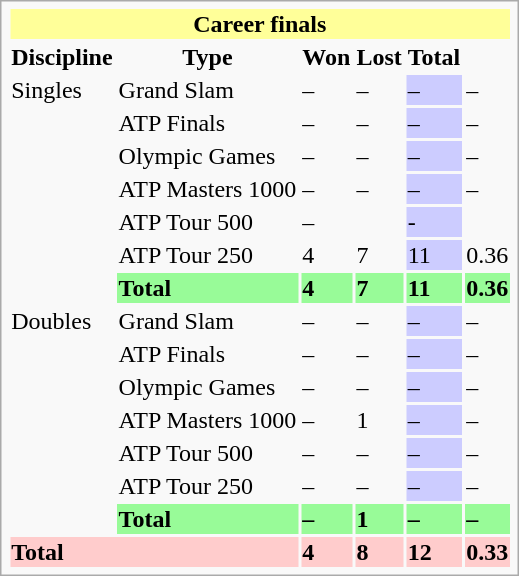<table class="infobox vcard vevent nowrap">
<tr style="background:#ff9;">
<th colspan="6" style="text-align: center;">Career finals</th>
</tr>
<tr>
<th>Discipline</th>
<th>Type</th>
<th>Won</th>
<th>Lost</th>
<th>Total</th>
<th></th>
</tr>
<tr>
<td rowspan="7">Singles</td>
<td>Grand Slam</td>
<td>–</td>
<td>–</td>
<td style="background:#ccf;">–</td>
<td>–</td>
</tr>
<tr>
<td>ATP Finals</td>
<td>–</td>
<td>–</td>
<td style="background:#ccf;">–</td>
<td>–</td>
</tr>
<tr>
<td>Olympic Games</td>
<td>–</td>
<td>–</td>
<td style="background:#ccf;">–</td>
<td>–</td>
</tr>
<tr>
<td>ATP Masters 1000</td>
<td>–</td>
<td>–</td>
<td style="background:#ccf;">–</td>
<td>–</td>
</tr>
<tr>
<td>ATP Tour 500</td>
<td>–</td>
<td></td>
<td style="background:#ccf;">-</td>
<td></td>
</tr>
<tr>
<td>ATP Tour 250</td>
<td>4</td>
<td>7</td>
<td style="background:#ccf;">11</td>
<td>0.36</td>
</tr>
<tr style="background:#98fb98;">
<td><strong>Total</strong></td>
<td><strong>4</strong></td>
<td><strong>7</strong></td>
<td><strong>11</strong></td>
<td><strong>0.36</strong></td>
</tr>
<tr>
<td rowspan="7">Doubles</td>
<td>Grand Slam</td>
<td>–</td>
<td>–</td>
<td style="background:#ccf;">–</td>
<td>–</td>
</tr>
<tr>
<td>ATP Finals</td>
<td>–</td>
<td>–</td>
<td style="background:#ccf;">–</td>
<td>–</td>
</tr>
<tr>
<td>Olympic Games</td>
<td>–</td>
<td>–</td>
<td style="background:#ccf;">–</td>
<td>–</td>
</tr>
<tr>
<td>ATP Masters 1000</td>
<td>–</td>
<td>1</td>
<td style="background:#ccf;">–</td>
<td>–</td>
</tr>
<tr>
<td>ATP Tour 500</td>
<td>–</td>
<td>–</td>
<td style="background:#ccf;">–</td>
<td>–</td>
</tr>
<tr>
<td>ATP Tour 250</td>
<td>–</td>
<td>–</td>
<td style="background:#ccf;">–</td>
<td>–</td>
</tr>
<tr style="background:#98fb98;">
<td><strong>Total</strong></td>
<td><strong>–</strong></td>
<td><strong>1</strong></td>
<td><strong>–</strong></td>
<td><strong>–</strong></td>
</tr>
<tr style="background:#fcc;">
<td colspan="2"><strong>Total</strong></td>
<td><strong>4</strong></td>
<td><strong>8</strong></td>
<td><strong>12</strong></td>
<td><strong>0.33</strong></td>
</tr>
</table>
